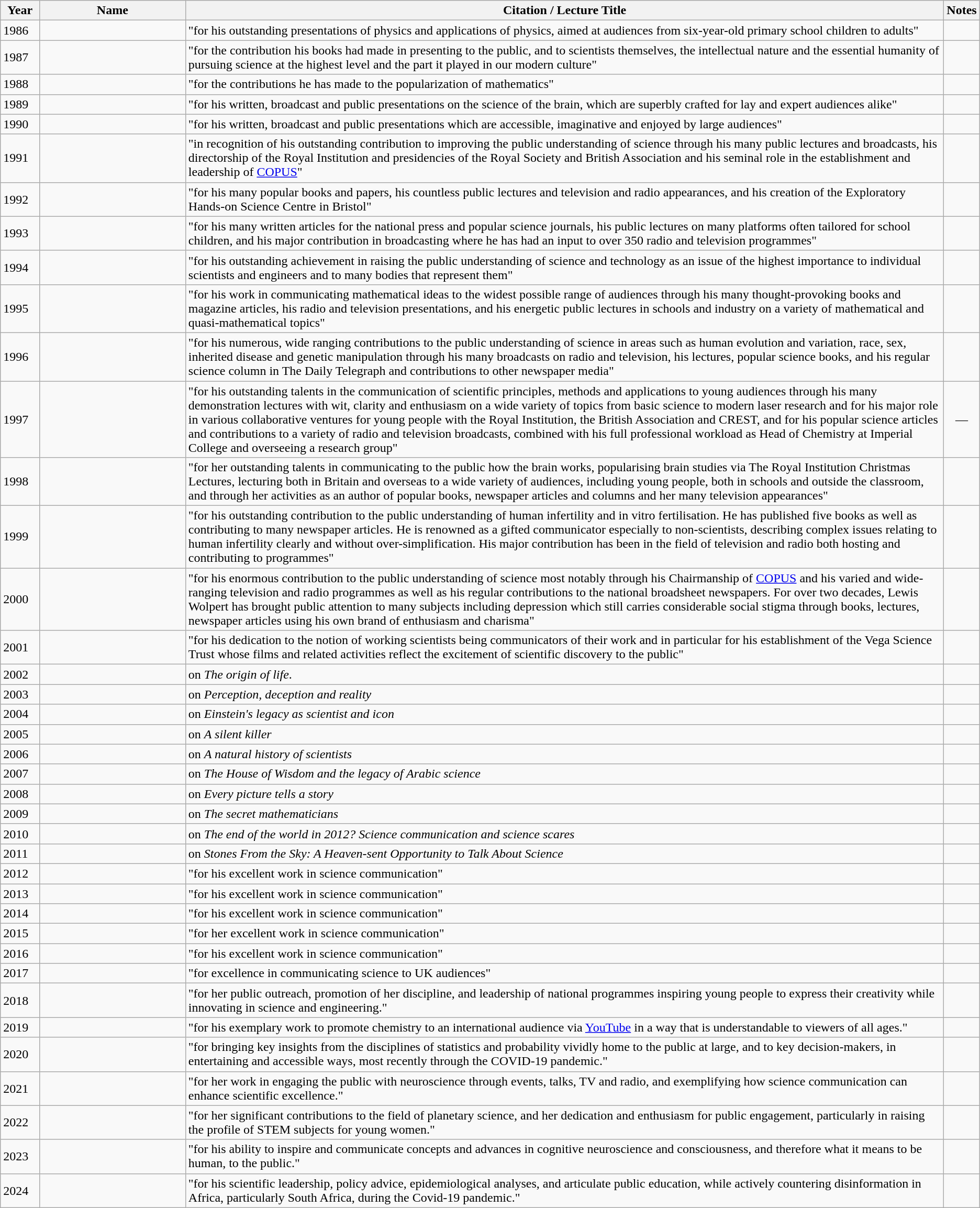<table class="wikitable sortable" border="1" style="align:left;">
<tr>
<th width="4%">Year</th>
<th width="15%"class="unsortable">Name</th>
<th width="78%" class="unsortable">Citation / Lecture Title</th>
<th width="5%" class="unsortable">Notes</th>
</tr>
<tr>
<td>1986</td>
<td></td>
<td>"for his outstanding presentations of physics and applications of physics, aimed at audiences from six-year-old primary school children to adults"</td>
<td align=center></td>
</tr>
<tr>
<td>1987</td>
<td></td>
<td>"for the contribution his books had made in presenting to the public, and to scientists themselves, the intellectual nature and the essential humanity of pursuing science at the highest level and the part it played in our modern culture"</td>
<td align=center></td>
</tr>
<tr>
<td>1988</td>
<td></td>
<td>"for the contributions he has made to the popularization of mathematics"</td>
<td align=center></td>
</tr>
<tr>
<td>1989</td>
<td></td>
<td>"for his written, broadcast and public presentations on the science of the brain, which are superbly crafted for lay and expert audiences alike"</td>
<td align=center></td>
</tr>
<tr>
<td>1990</td>
<td></td>
<td>"for his written, broadcast and public presentations which are accessible, imaginative and enjoyed by large audiences"</td>
<td align=center></td>
</tr>
<tr>
<td>1991</td>
<td></td>
<td>"in recognition of his outstanding contribution to improving the public understanding of science through his many public lectures and broadcasts, his directorship of the Royal Institution and presidencies of the Royal Society and British Association and his seminal role in the establishment and leadership of <a href='#'>COPUS</a>"</td>
<td align=center></td>
</tr>
<tr>
<td>1992</td>
<td></td>
<td>"for his many popular books and papers, his countless public lectures and television and radio appearances, and his creation of the Exploratory Hands-on Science Centre in Bristol"</td>
<td align=center></td>
</tr>
<tr>
<td>1993</td>
<td></td>
<td>"for his many written articles for the national press and popular science journals, his public lectures on many platforms often tailored for school children, and his major contribution in broadcasting where he has had an input to over 350 radio and television programmes"</td>
<td align=center></td>
</tr>
<tr>
<td>1994</td>
<td></td>
<td>"for his outstanding achievement in raising the public understanding of science and technology as an issue of the highest importance to individual scientists and engineers and to many bodies that represent them"</td>
<td align=center></td>
</tr>
<tr>
<td>1995</td>
<td></td>
<td>"for his work in communicating mathematical ideas to the widest possible range of audiences through his many thought-provoking books and magazine articles, his radio and television presentations, and his energetic public lectures in schools and industry on a variety of mathematical and quasi-mathematical topics"</td>
<td align=center></td>
</tr>
<tr>
<td>1996</td>
<td></td>
<td>"for his numerous, wide ranging contributions to the public understanding of science in areas such as human evolution and variation, race, sex, inherited disease and genetic manipulation through his many broadcasts on radio and television, his lectures, popular science books, and his regular science column in The Daily Telegraph and contributions to other newspaper media"</td>
<td align=center></td>
</tr>
<tr>
<td>1997</td>
<td></td>
<td>"for his outstanding talents in the communication of scientific principles, methods and applications to young audiences through his many demonstration lectures with wit, clarity and enthusiasm on a wide variety of topics from basic science to modern laser research and for his major role in various collaborative ventures for young people with the Royal Institution, the British Association and CREST, and for his popular science articles and contributions to a variety of radio and television broadcasts, combined with his full professional workload as Head of Chemistry at Imperial College and overseeing a research group"</td>
<td align=center>—</td>
</tr>
<tr>
<td>1998</td>
<td></td>
<td>"for her outstanding talents in communicating to the public how the brain works, popularising brain studies via The Royal Institution Christmas Lectures, lecturing both in Britain and overseas to a wide variety of audiences, including young people, both in schools and outside the classroom, and through her activities as an author of popular books, newspaper articles and columns and her many television appearances"</td>
<td align=center></td>
</tr>
<tr>
<td>1999</td>
<td></td>
<td>"for his outstanding contribution to the public understanding of human infertility and in vitro fertilisation. He has published five books as well as contributing to many newspaper articles. He is renowned as a gifted communicator especially to non-scientists, describing complex issues relating to human infertility clearly and without over-simplification. His major contribution has been in the field of television and radio both hosting and contributing to programmes"</td>
<td align=center></td>
</tr>
<tr>
<td>2000</td>
<td></td>
<td>"for his enormous contribution to the public understanding of science most notably through his Chairmanship of <a href='#'>COPUS</a> and his varied and wide-ranging television and radio programmes as well as his regular contributions to the national broadsheet newspapers. For over two decades, Lewis Wolpert has brought public attention to many subjects including depression which still carries considerable social stigma through books, lectures, newspaper articles using his own brand of enthusiasm and charisma"</td>
<td align=center></td>
</tr>
<tr>
<td>2001</td>
<td></td>
<td>"for his dedication to the notion of working scientists being communicators of their work and in particular for his establishment of the Vega Science Trust whose films and related activities reflect the excitement of scientific discovery to the public"</td>
<td align=center></td>
</tr>
<tr>
<td>2002</td>
<td></td>
<td>on <em>The origin of life</em>.</td>
<td align=center></td>
</tr>
<tr>
<td>2003</td>
<td></td>
<td>on <em>Perception, deception and reality</em></td>
<td align=center></td>
</tr>
<tr>
<td>2004</td>
<td></td>
<td>on <em>Einstein's legacy as scientist and icon</em></td>
<td align=center></td>
</tr>
<tr>
<td>2005</td>
<td></td>
<td>on <em>A silent killer</em></td>
<td align=center></td>
</tr>
<tr>
<td>2006</td>
<td></td>
<td>on <em>A natural history of scientists</em></td>
<td align=center></td>
</tr>
<tr>
<td>2007</td>
<td></td>
<td>on <em>The House of Wisdom and the legacy of Arabic science</em></td>
<td align=center></td>
</tr>
<tr>
<td>2008</td>
<td></td>
<td>on <em>Every picture tells a story</em></td>
<td align=center></td>
</tr>
<tr>
<td>2009</td>
<td></td>
<td>on  <em>The secret mathematicians</em></td>
<td align=center></td>
</tr>
<tr>
<td>2010</td>
<td></td>
<td>on <em>The end of the world in 2012?  Science communication and science scares</em></td>
<td align=center></td>
</tr>
<tr>
<td>2011</td>
<td></td>
<td>on <em>Stones From the Sky: A Heaven-sent Opportunity to Talk About Science</em></td>
<td align=center></td>
</tr>
<tr>
<td>2012</td>
<td></td>
<td>"for his excellent work in science communication"</td>
<td align=center></td>
</tr>
<tr>
<td>2013</td>
<td></td>
<td>"for his excellent work in science communication"</td>
<td align=center></td>
</tr>
<tr>
<td>2014</td>
<td></td>
<td>"for his excellent work in science communication"</td>
<td align=center></td>
</tr>
<tr>
<td>2015</td>
<td></td>
<td>"for her excellent work in science communication"</td>
<td align=center></td>
</tr>
<tr>
<td>2016</td>
<td></td>
<td>"for his excellent work in science communication"</td>
<td align=center></td>
</tr>
<tr>
<td>2017</td>
<td></td>
<td>"for excellence in communicating science to UK audiences"</td>
<td align=center></td>
</tr>
<tr>
<td>2018</td>
<td></td>
<td>"for her public outreach, promotion of her discipline, and leadership of national programmes inspiring young people to express their creativity while innovating in science and engineering."</td>
<td align=center></td>
</tr>
<tr>
<td>2019</td>
<td></td>
<td>"for his exemplary work to promote chemistry to an international audience via <a href='#'>YouTube</a> in a way that is understandable to viewers of all ages."</td>
<td align=center></td>
</tr>
<tr>
<td>2020</td>
<td></td>
<td>"for bringing key insights from the disciplines of statistics and probability vividly home to the public at large, and to key decision-makers, in entertaining and accessible ways, most recently through the COVID-19 pandemic."</td>
<td align=center></td>
</tr>
<tr>
<td>2021</td>
<td></td>
<td>"for her work in engaging the public with neuroscience through events, talks, TV and radio, and exemplifying how science communication can enhance scientific excellence."</td>
<td align=center></td>
</tr>
<tr>
<td>2022</td>
<td></td>
<td>"for her significant contributions to the field of planetary science, and her dedication and enthusiasm for public engagement, particularly in raising the profile of STEM subjects for young women."</td>
<td align=center></td>
</tr>
<tr>
<td>2023</td>
<td></td>
<td>"for his ability to inspire and communicate concepts and advances in cognitive neuroscience and consciousness, and therefore what it means to be human, to the public."</td>
<td align=center></td>
</tr>
<tr>
<td>2024</td>
<td></td>
<td>"for his scientific leadership, policy advice, epidemiological analyses, and articulate public education, while actively countering disinformation in Africa, particularly South Africa, during the Covid-19 pandemic."</td>
<td align=center></td>
</tr>
</table>
